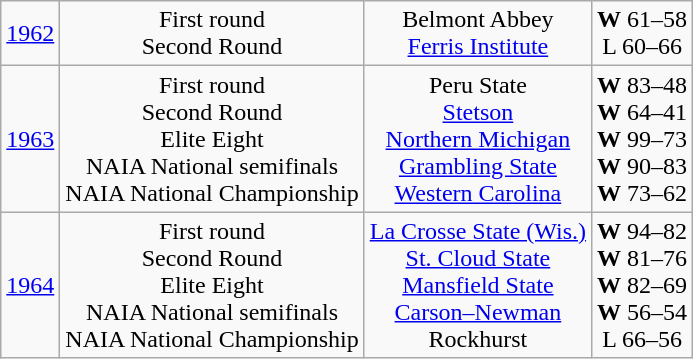<table class="wikitable">
<tr align="center">
<td><a href='#'>1962</a></td>
<td>First round<br>Second Round</td>
<td>Belmont Abbey<br><a href='#'>Ferris Institute</a></td>
<td><strong>W</strong> 61–58<br>L 60–66</td>
</tr>
<tr align="center">
<td><a href='#'>1963</a></td>
<td>First round<br>Second Round<br>Elite Eight<br>NAIA National semifinals<br>NAIA National Championship</td>
<td>Peru State<br><a href='#'>Stetson</a><br><a href='#'>Northern Michigan</a><br><a href='#'>Grambling State</a><br><a href='#'>Western Carolina</a></td>
<td><strong>W</strong> 83–48<br><strong>W</strong> 64–41<br><strong>W</strong> 99–73<br><strong>W</strong> 90–83<br><strong>W</strong> 73–62</td>
</tr>
<tr align="center">
<td><a href='#'>1964</a></td>
<td>First round<br>Second Round<br>Elite Eight<br>NAIA National semifinals<br>NAIA National Championship</td>
<td><a href='#'>La Crosse State (Wis.)</a><br><a href='#'>St. Cloud State</a><br><a href='#'>Mansfield State</a><br><a href='#'>Carson–Newman</a><br>Rockhurst</td>
<td><strong>W</strong> 94–82<br><strong>W</strong> 81–76<br><strong>W</strong> 82–69<br><strong>W</strong> 56–54<br>L 66–56</td>
</tr>
</table>
